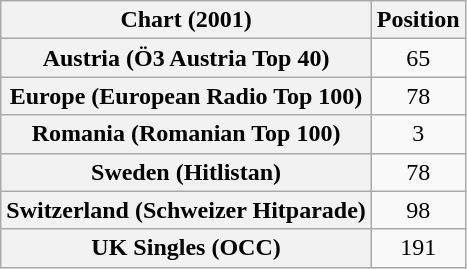<table class="wikitable sortable plainrowheaders" style="text-align:center">
<tr>
<th scope="col">Chart (2001)</th>
<th scope="col">Position</th>
</tr>
<tr>
<th scope="row">Austria (Ö3 Austria Top 40)</th>
<td>65</td>
</tr>
<tr>
<th scope="row">Europe (European Radio Top 100)</th>
<td>78</td>
</tr>
<tr>
<th scope="row">Romania (Romanian Top 100)</th>
<td>3</td>
</tr>
<tr>
<th scope="row">Sweden (Hitlistan)</th>
<td>78</td>
</tr>
<tr>
<th scope="row">Switzerland (Schweizer Hitparade)</th>
<td>98</td>
</tr>
<tr>
<th scope="row">UK Singles (OCC)</th>
<td>191</td>
</tr>
</table>
